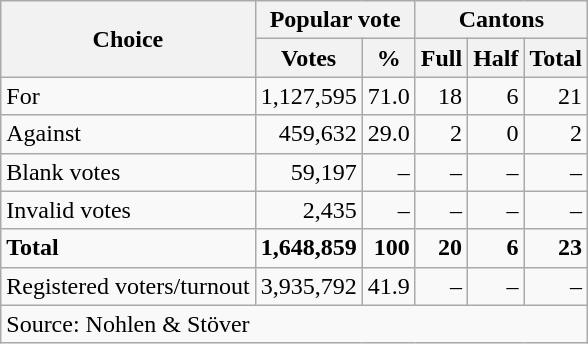<table class=wikitable style=text-align:right>
<tr>
<th rowspan=2>Choice</th>
<th colspan=2>Popular vote</th>
<th colspan=3>Cantons</th>
</tr>
<tr>
<th>Votes</th>
<th>%</th>
<th>Full</th>
<th>Half</th>
<th>Total</th>
</tr>
<tr>
<td align=left>For</td>
<td>1,127,595</td>
<td>71.0</td>
<td>18</td>
<td>6</td>
<td>21</td>
</tr>
<tr>
<td align=left>Against</td>
<td>459,632</td>
<td>29.0</td>
<td>2</td>
<td>0</td>
<td>2</td>
</tr>
<tr>
<td align=left>Blank votes</td>
<td>59,197</td>
<td>–</td>
<td>–</td>
<td>–</td>
<td>–</td>
</tr>
<tr>
<td align=left>Invalid votes</td>
<td>2,435</td>
<td>–</td>
<td>–</td>
<td>–</td>
<td>–</td>
</tr>
<tr>
<td align=left><strong>Total</strong></td>
<td><strong>1,648,859</strong></td>
<td><strong>100</strong></td>
<td><strong>20</strong></td>
<td><strong>6</strong></td>
<td><strong>23</strong></td>
</tr>
<tr>
<td align=left>Registered voters/turnout</td>
<td>3,935,792</td>
<td>41.9</td>
<td>–</td>
<td>–</td>
<td>–</td>
</tr>
<tr>
<td align=left colspan=6>Source: Nohlen & Stöver</td>
</tr>
</table>
